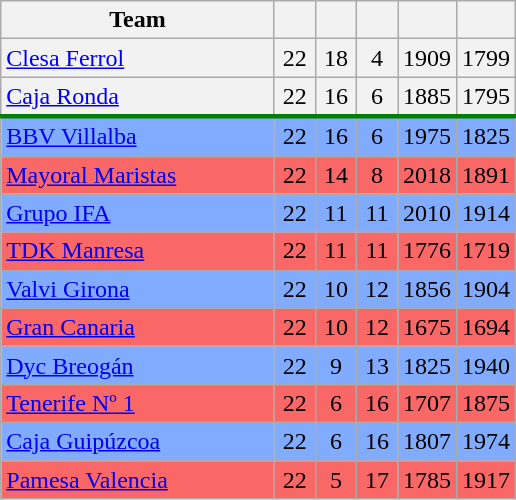<table class="wikitable" style="text-align:center;">
<tr>
<th width=175>Team</th>
<th width=20></th>
<th width=20></th>
<th width=20></th>
<th width=20></th>
<th width=20></th>
</tr>
<tr bgcolor=#F2F2F2>
<td align=left><a href='#'>Clesa Ferrol</a></td>
<td>22</td>
<td>18</td>
<td>4</td>
<td>1909</td>
<td>1799</td>
</tr>
<tr bgcolor=#F2F2F2  style="border-bottom:3px solid green;">
<td align=left><a href='#'>Caja Ronda</a></td>
<td>22</td>
<td>16</td>
<td>6</td>
<td>1885</td>
<td>1795</td>
</tr>
<tr bgcolor=#81ABFF>
<td align=left><a href='#'>BBV Villalba</a></td>
<td>22</td>
<td>16</td>
<td>6</td>
<td>1975</td>
<td>1825</td>
</tr>
<tr bgcolor=#F96767>
<td align=left><a href='#'>Mayoral Maristas</a></td>
<td>22</td>
<td>14</td>
<td>8</td>
<td>2018</td>
<td>1891</td>
</tr>
<tr bgcolor=#81ABFF>
<td align=left><a href='#'>Grupo IFA</a></td>
<td>22</td>
<td>11</td>
<td>11</td>
<td>2010</td>
<td>1914</td>
</tr>
<tr bgcolor=#F96767>
<td align=left><a href='#'>TDK Manresa</a></td>
<td>22</td>
<td>11</td>
<td>11</td>
<td>1776</td>
<td>1719</td>
</tr>
<tr bgcolor=#81ABFF>
<td align=left><a href='#'>Valvi Girona</a></td>
<td>22</td>
<td>10</td>
<td>12</td>
<td>1856</td>
<td>1904</td>
</tr>
<tr bgcolor=#F96767>
<td align=left><a href='#'>Gran Canaria</a></td>
<td>22</td>
<td>10</td>
<td>12</td>
<td>1675</td>
<td>1694</td>
</tr>
<tr bgcolor=#81ABFF>
<td align=left><a href='#'>Dyc Breogán</a></td>
<td>22</td>
<td>9</td>
<td>13</td>
<td>1825</td>
<td>1940</td>
</tr>
<tr bgcolor=#F96767>
<td align=left><a href='#'>Tenerife Nº 1</a></td>
<td>22</td>
<td>6</td>
<td>16</td>
<td>1707</td>
<td>1875</td>
</tr>
<tr bgcolor=#81ABFF>
<td align=left><a href='#'>Caja Guipúzcoa</a></td>
<td>22</td>
<td>6</td>
<td>16</td>
<td>1807</td>
<td>1974</td>
</tr>
<tr bgcolor=#F96767>
<td align=left><a href='#'>Pamesa Valencia</a></td>
<td>22</td>
<td>5</td>
<td>17</td>
<td>1785</td>
<td>1917</td>
</tr>
</table>
